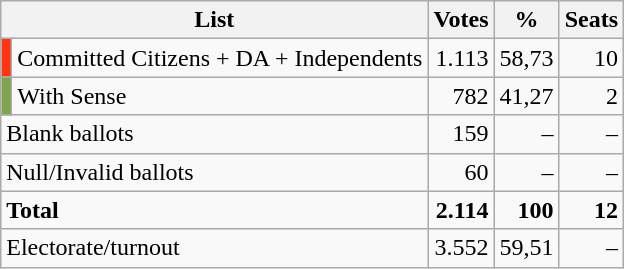<table class="wikitable" style="text-align:right">
<tr>
<th colspan="2">List</th>
<th>Votes</th>
<th>%</th>
<th>Seats</th>
</tr>
<tr>
<td bgcolor="#FF350F"></td>
<td align="left">Committed Citizens + DA + Independents</td>
<td>1.113</td>
<td>58,73</td>
<td>10</td>
</tr>
<tr>
<td bgcolor="#7ea54c"></td>
<td align="left">With Sense</td>
<td>782</td>
<td>41,27</td>
<td>2</td>
</tr>
<tr>
<td colspan="2" align="left">Blank ballots</td>
<td>159</td>
<td>–</td>
<td>–</td>
</tr>
<tr>
<td colspan="2" align="left">Null/Invalid ballots</td>
<td>60</td>
<td>–</td>
<td>–</td>
</tr>
<tr>
<td colspan="2" align="left"><strong>Total</strong></td>
<td><strong>2.114</strong></td>
<td><strong>100</strong></td>
<td><strong>12</strong></td>
</tr>
<tr>
<td colspan="2" align="left">Electorate/turnout</td>
<td>3.552</td>
<td>59,51</td>
<td>–</td>
</tr>
</table>
